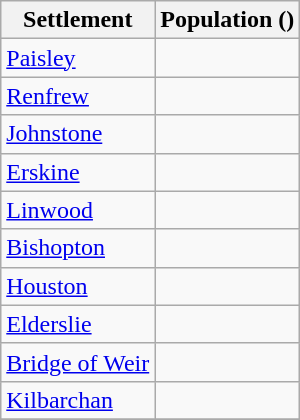<table class="wikitable sortable">
<tr>
<th>Settlement</th>
<th>Population ()</th>
</tr>
<tr>
<td><a href='#'>Paisley</a></td>
<td></td>
</tr>
<tr>
<td><a href='#'>Renfrew</a></td>
<td></td>
</tr>
<tr>
<td><a href='#'>Johnstone</a></td>
<td></td>
</tr>
<tr>
<td><a href='#'>Erskine</a></td>
<td></td>
</tr>
<tr>
<td><a href='#'>Linwood</a></td>
<td></td>
</tr>
<tr>
<td><a href='#'>Bishopton</a></td>
<td></td>
</tr>
<tr>
<td><a href='#'>Houston</a></td>
<td></td>
</tr>
<tr>
<td><a href='#'>Elderslie</a></td>
<td></td>
</tr>
<tr>
<td><a href='#'>Bridge of Weir</a></td>
<td></td>
</tr>
<tr>
<td><a href='#'>Kilbarchan</a></td>
<td></td>
</tr>
<tr>
</tr>
</table>
